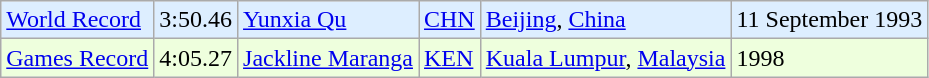<table class="wikitable">
<tr bgcolor = "ddeeff">
<td><a href='#'>World Record</a></td>
<td>3:50.46</td>
<td><a href='#'>Yunxia Qu</a></td>
<td><a href='#'>CHN</a></td>
<td><a href='#'>Beijing</a>, <a href='#'>China</a></td>
<td>11 September 1993</td>
</tr>
<tr bgcolor = "eeffdd">
<td><a href='#'>Games Record</a></td>
<td>4:05.27</td>
<td><a href='#'>Jackline Maranga</a></td>
<td><a href='#'>KEN</a></td>
<td><a href='#'>Kuala Lumpur</a>, <a href='#'>Malaysia</a></td>
<td>1998</td>
</tr>
</table>
